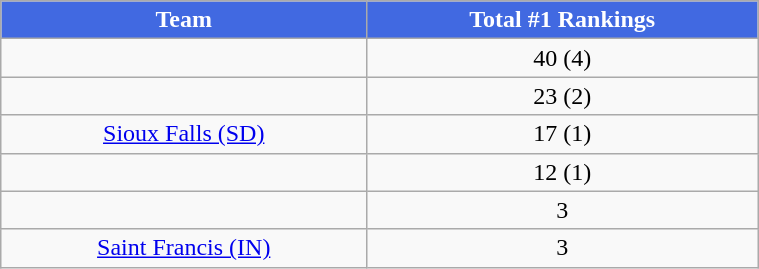<table class="wikitable" style="width:40%;">
<tr>
<th style="background:#4169E1; color:white;">Team</th>
<th style="background:#4169E1; color:white;">Total #1 Rankings</th>
</tr>
<tr style="text-align:center;">
<td></td>
<td>40 (4)</td>
</tr>
<tr style="text-align:center;">
<td></td>
<td>23 (2)</td>
</tr>
<tr style="text-align:center;">
<td><a href='#'>Sioux Falls (SD)</a></td>
<td>17 (1)</td>
</tr>
<tr style="text-align:center;">
<td></td>
<td>12 (1)</td>
</tr>
<tr style="text-align:center;">
<td></td>
<td>3</td>
</tr>
<tr style="text-align:center;">
<td><a href='#'>Saint Francis (IN)</a></td>
<td>3</td>
</tr>
</table>
